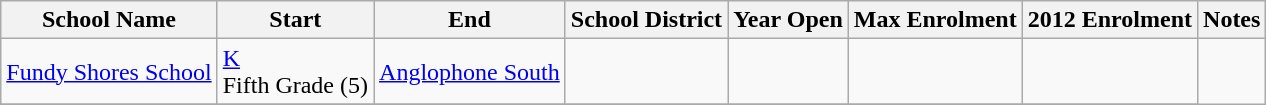<table class="wikitable sortable" align="left">
<tr>
<th>School Name</th>
<th>Start</th>
<th>End</th>
<th>School District</th>
<th>Year Open</th>
<th>Max Enrolment</th>
<th>2012 Enrolment</th>
<th>Notes</th>
</tr>
<tr>
<td><a href='#'>Fundy Shores School</a></td>
<td><a href='#'>K</a><br>Fifth Grade (5)</td>
<td><a href='#'>Anglophone South</a></td>
<td></td>
<td></td>
<td></td>
<td></td>
</tr>
<tr>
</tr>
</table>
